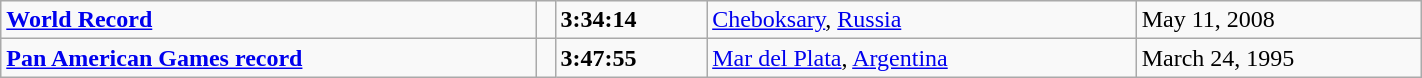<table class="wikitable" width=75%>
<tr>
<td><strong><a href='#'>World Record</a></strong></td>
<td></td>
<td><strong>3:34:14</strong></td>
<td><a href='#'>Cheboksary</a>, <a href='#'>Russia</a></td>
<td>May 11, 2008</td>
</tr>
<tr>
<td><strong><a href='#'>Pan American Games record</a></strong></td>
<td></td>
<td><strong>3:47:55</strong></td>
<td><a href='#'>Mar del Plata</a>, <a href='#'>Argentina</a></td>
<td>March 24, 1995</td>
</tr>
</table>
